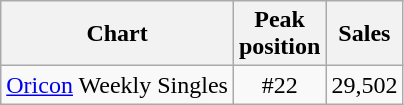<table class="wikitable">
<tr>
<th align="left">Chart</th>
<th align="center">Peak<br>position</th>
<th align="center">Sales</th>
</tr>
<tr>
<td align="left"><a href='#'>Oricon</a> Weekly Singles</td>
<td align="center">#22</td>
<td align="">29,502</td>
</tr>
</table>
